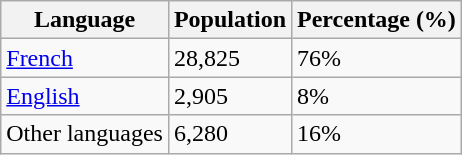<table class="wikitable">
<tr>
<th>Language</th>
<th>Population</th>
<th>Percentage (%)</th>
</tr>
<tr>
<td><a href='#'>French</a></td>
<td>28,825</td>
<td>76%</td>
</tr>
<tr>
<td><a href='#'>English</a></td>
<td>2,905</td>
<td>8%</td>
</tr>
<tr>
<td>Other languages</td>
<td>6,280</td>
<td>16%</td>
</tr>
</table>
